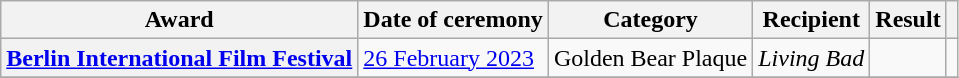<table class="wikitable sortable plainrowheaders">
<tr>
<th>Award</th>
<th>Date of ceremony</th>
<th>Category</th>
<th>Recipient</th>
<th>Result</th>
<th></th>
</tr>
<tr>
<th scope="row"><a href='#'>Berlin International Film Festival</a></th>
<td><a href='#'> 26 February 2023</a></td>
<td>Golden Bear Plaque</td>
<td><em>Living Bad</em></td>
<td></td>
<td align="center" rowspan="1"></td>
</tr>
<tr>
</tr>
</table>
